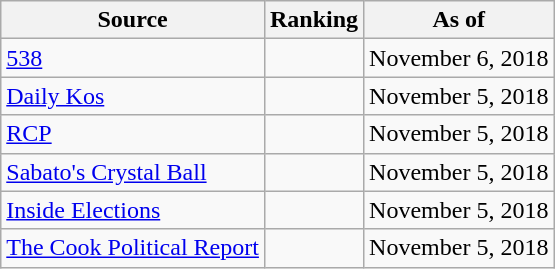<table class="wikitable" style="text-align:center">
<tr>
<th>Source</th>
<th>Ranking</th>
<th>As of</th>
</tr>
<tr>
<td align="left"><a href='#'>538</a></td>
<td></td>
<td>November 6, 2018</td>
</tr>
<tr>
<td align="left"><a href='#'>Daily Kos</a></td>
<td></td>
<td>November 5, 2018</td>
</tr>
<tr>
<td align="left"><a href='#'>RCP</a></td>
<td></td>
<td>November 5, 2018</td>
</tr>
<tr>
<td align="left"><a href='#'>Sabato's Crystal Ball</a></td>
<td></td>
<td>November 5, 2018</td>
</tr>
<tr>
<td align="left"><a href='#'>Inside Elections</a></td>
<td></td>
<td>November 5, 2018</td>
</tr>
<tr>
<td align="left"><a href='#'>The Cook Political Report</a></td>
<td></td>
<td>November 5, 2018</td>
</tr>
</table>
